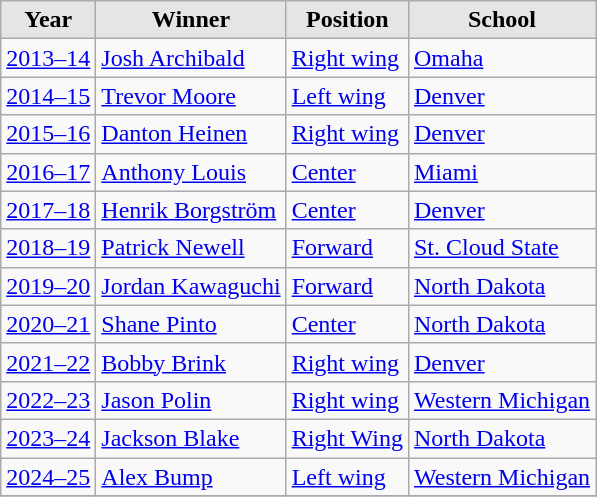<table class="wikitable sortable">
<tr>
<th style="background:#e5e5e5;">Year</th>
<th style="background:#e5e5e5;">Winner</th>
<th style="background:#e5e5e5;">Position</th>
<th style="background:#e5e5e5;">School</th>
</tr>
<tr>
<td><a href='#'>2013–14</a></td>
<td><a href='#'>Josh Archibald</a></td>
<td><a href='#'>Right wing</a></td>
<td><a href='#'>Omaha</a></td>
</tr>
<tr>
<td><a href='#'>2014–15</a></td>
<td><a href='#'>Trevor Moore</a></td>
<td><a href='#'>Left wing</a></td>
<td><a href='#'>Denver</a></td>
</tr>
<tr>
<td><a href='#'>2015–16</a></td>
<td><a href='#'>Danton Heinen</a></td>
<td><a href='#'>Right wing</a></td>
<td><a href='#'>Denver</a></td>
</tr>
<tr>
<td><a href='#'>2016–17</a></td>
<td><a href='#'>Anthony Louis</a></td>
<td><a href='#'>Center</a></td>
<td><a href='#'>Miami</a></td>
</tr>
<tr>
<td><a href='#'>2017–18</a></td>
<td><a href='#'>Henrik Borgström</a></td>
<td><a href='#'>Center</a></td>
<td><a href='#'>Denver</a></td>
</tr>
<tr>
<td><a href='#'>2018–19</a></td>
<td><a href='#'>Patrick Newell</a></td>
<td><a href='#'>Forward</a></td>
<td><a href='#'>St. Cloud State</a></td>
</tr>
<tr>
<td><a href='#'>2019–20</a></td>
<td><a href='#'>Jordan Kawaguchi</a></td>
<td><a href='#'>Forward</a></td>
<td><a href='#'>North Dakota</a></td>
</tr>
<tr>
<td><a href='#'>2020–21</a></td>
<td><a href='#'>Shane Pinto</a></td>
<td><a href='#'>Center</a></td>
<td><a href='#'>North Dakota</a></td>
</tr>
<tr>
<td><a href='#'>2021–22</a></td>
<td><a href='#'>Bobby Brink</a></td>
<td><a href='#'>Right wing</a></td>
<td><a href='#'>Denver</a></td>
</tr>
<tr>
<td><a href='#'>2022–23</a></td>
<td><a href='#'>Jason Polin</a></td>
<td><a href='#'>Right wing</a></td>
<td><a href='#'>Western Michigan</a></td>
</tr>
<tr>
<td><a href='#'>2023–24</a></td>
<td><a href='#'>Jackson Blake</a></td>
<td><a href='#'>Right Wing</a></td>
<td><a href='#'>North Dakota</a></td>
</tr>
<tr>
<td><a href='#'>2024–25</a></td>
<td><a href='#'>Alex Bump</a></td>
<td><a href='#'>Left wing</a></td>
<td><a href='#'>Western Michigan</a></td>
</tr>
<tr>
</tr>
</table>
